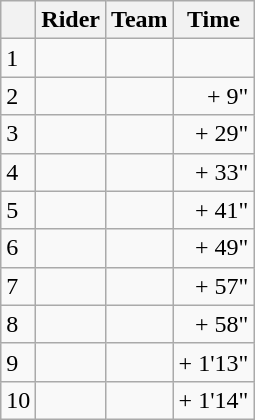<table class="wikitable" style="margin-right:10px">
<tr>
<th></th>
<th>Rider</th>
<th>Team</th>
<th>Time</th>
</tr>
<tr>
<td>1</td>
<td> </td>
<td></td>
<td style="text-align:right;"></td>
</tr>
<tr>
<td>2</td>
<td></td>
<td></td>
<td style="text-align:right;">+ 9"</td>
</tr>
<tr>
<td>3</td>
<td></td>
<td></td>
<td style="text-align:right;">+ 29"</td>
</tr>
<tr>
<td>4</td>
<td></td>
<td></td>
<td style="text-align:right;">+ 33"</td>
</tr>
<tr>
<td>5</td>
<td></td>
<td></td>
<td style="text-align:right;">+ 41"</td>
</tr>
<tr>
<td>6</td>
<td></td>
<td></td>
<td style="text-align:right;">+ 49"</td>
</tr>
<tr>
<td>7</td>
<td></td>
<td></td>
<td style="text-align:right;">+ 57"</td>
</tr>
<tr>
<td>8</td>
<td></td>
<td></td>
<td style="text-align:right;">+ 58"</td>
</tr>
<tr>
<td>9</td>
<td></td>
<td></td>
<td style="text-align:right;">+ 1'13"</td>
</tr>
<tr>
<td>10</td>
<td></td>
<td></td>
<td style="text-align:right;">+ 1'14"</td>
</tr>
</table>
